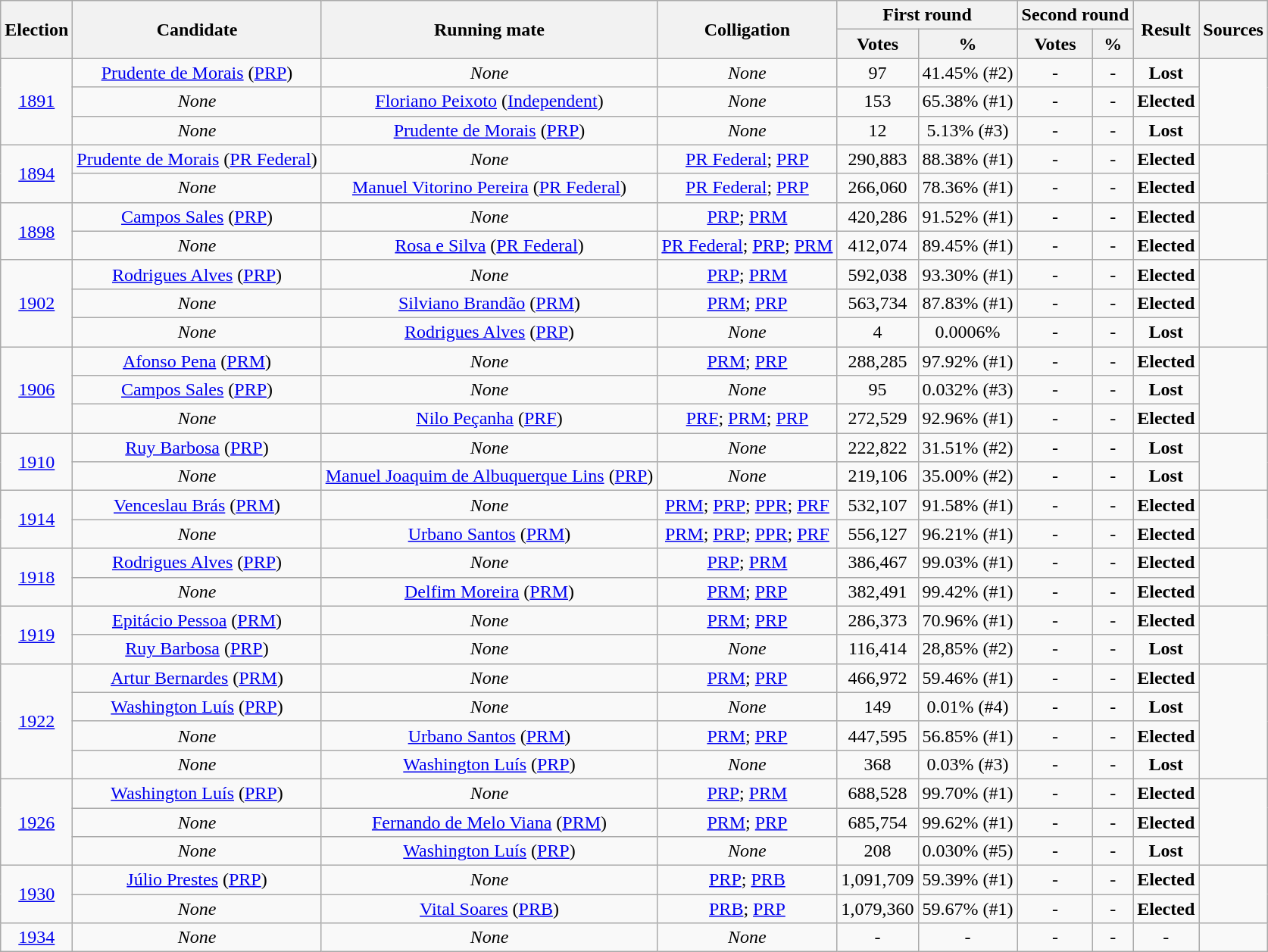<table class="wikitable" style="text-align:center">
<tr>
<th rowspan="2">Election</th>
<th rowspan="2">Candidate</th>
<th rowspan="2"><strong>Running mate</strong></th>
<th rowspan="2">Colligation</th>
<th colspan="2">First round</th>
<th colspan="2">Second round</th>
<th rowspan="2"><strong>Result</strong></th>
<th rowspan="2">Sources</th>
</tr>
<tr>
<th><strong>Votes</strong></th>
<th><strong>%</strong></th>
<th><strong>Votes</strong></th>
<th><strong>%</strong></th>
</tr>
<tr>
<td rowspan="3"><a href='#'>1891</a></td>
<td><a href='#'>Prudente de Morais</a> (<a href='#'>PRP</a>)</td>
<td><em>None</em></td>
<td><em>None</em></td>
<td>97</td>
<td>41.45% (#2)</td>
<td>-</td>
<td>-</td>
<td><strong>Lost</strong> </td>
<td rowspan="3"></td>
</tr>
<tr>
<td><em>None</em></td>
<td><a href='#'>Floriano Peixoto</a> (<a href='#'>Independent</a>)</td>
<td><em>None</em></td>
<td>153</td>
<td>65.38% (#1)</td>
<td>-</td>
<td>-</td>
<td><strong>Elected</strong> </td>
</tr>
<tr>
<td><em>None</em></td>
<td><a href='#'>Prudente de Morais</a> (<a href='#'>PRP</a>)</td>
<td><em>None</em></td>
<td>12</td>
<td>5.13% (#3)</td>
<td>-</td>
<td>-</td>
<td><strong>Lost</strong> </td>
</tr>
<tr>
<td rowspan="2"><a href='#'>1894</a></td>
<td><a href='#'>Prudente de Morais</a> (<a href='#'>PR Federal</a>)</td>
<td><em>None</em></td>
<td><a href='#'>PR Federal</a>; <a href='#'>PRP</a></td>
<td>290,883</td>
<td>88.38% (#1)</td>
<td>-</td>
<td>-</td>
<td><strong>Elected</strong> </td>
<td rowspan="2"></td>
</tr>
<tr>
<td><em>None</em></td>
<td><a href='#'>Manuel Vitorino Pereira</a> (<a href='#'>PR Federal</a>)</td>
<td><a href='#'>PR Federal</a>; <a href='#'>PRP</a></td>
<td>266,060</td>
<td>78.36% (#1)</td>
<td>-</td>
<td>-</td>
<td><strong>Elected</strong> </td>
</tr>
<tr>
<td rowspan="2"><a href='#'>1898</a></td>
<td><a href='#'>Campos Sales</a> (<a href='#'>PRP</a>)</td>
<td><em>None</em></td>
<td><a href='#'>PRP</a>; <a href='#'>PRM</a></td>
<td>420,286</td>
<td>91.52% (#1)</td>
<td>-</td>
<td>-</td>
<td><strong>Elected</strong> </td>
<td rowspan="2"></td>
</tr>
<tr>
<td><em>None</em></td>
<td><a href='#'>Rosa e Silva</a> (<a href='#'>PR Federal</a>)</td>
<td><a href='#'>PR Federal</a>; <a href='#'>PRP</a>; <a href='#'>PRM</a></td>
<td>412,074</td>
<td>89.45% (#1)</td>
<td>-</td>
<td>-</td>
<td><strong>Elected</strong> </td>
</tr>
<tr>
<td rowspan="3"><a href='#'>1902</a></td>
<td><a href='#'>Rodrigues Alves</a> (<a href='#'>PRP</a>)</td>
<td><em>None</em></td>
<td><a href='#'>PRP</a>; <a href='#'>PRM</a></td>
<td>592,038</td>
<td>93.30% (#1)</td>
<td>-</td>
<td>-</td>
<td><strong>Elected</strong> </td>
<td rowspan="3"></td>
</tr>
<tr>
<td><em>None</em></td>
<td><a href='#'>Silviano Brandão</a> (<a href='#'>PRM</a>)</td>
<td><a href='#'>PRM</a>; <a href='#'>PRP</a></td>
<td>563,734</td>
<td>87.83% (#1)</td>
<td>-</td>
<td>-</td>
<td><strong>Elected</strong> </td>
</tr>
<tr>
<td><em>None</em></td>
<td><a href='#'>Rodrigues Alves</a> (<a href='#'>PRP</a>)</td>
<td><em>None</em></td>
<td>4</td>
<td>0.0006%</td>
<td>-</td>
<td>-</td>
<td><strong>Lost</strong> </td>
</tr>
<tr>
<td rowspan="3"><a href='#'>1906</a></td>
<td><a href='#'>Afonso Pena</a> (<a href='#'>PRM</a>)</td>
<td><em>None</em></td>
<td><a href='#'>PRM</a>; <a href='#'>PRP</a></td>
<td>288,285</td>
<td>97.92% (#1)</td>
<td>-</td>
<td>-</td>
<td><strong>Elected</strong> </td>
<td rowspan="3"></td>
</tr>
<tr>
<td><a href='#'>Campos Sales</a> (<a href='#'>PRP</a>)</td>
<td><em>None</em></td>
<td><em>None</em></td>
<td>95</td>
<td>0.032% (#3)</td>
<td>-</td>
<td>-</td>
<td><strong>Lost</strong> </td>
</tr>
<tr>
<td><em>None</em></td>
<td><a href='#'>Nilo Peçanha</a> (<a href='#'>PRF</a>)</td>
<td><a href='#'>PRF</a>; <a href='#'>PRM</a>; <a href='#'>PRP</a></td>
<td>272,529</td>
<td>92.96% (#1)</td>
<td>-</td>
<td>-</td>
<td><strong>Elected</strong> </td>
</tr>
<tr>
<td rowspan="2"><a href='#'>1910</a></td>
<td><a href='#'>Ruy Barbosa</a> (<a href='#'>PRP</a>)</td>
<td><em>None</em></td>
<td><em>None</em></td>
<td>222,822</td>
<td>31.51% (#2)</td>
<td>-</td>
<td>-</td>
<td><strong>Lost</strong> </td>
<td rowspan="2"></td>
</tr>
<tr>
<td><em>None</em></td>
<td><a href='#'>Manuel Joaquim de Albuquerque Lins</a> (<a href='#'>PRP</a>)</td>
<td><em>None</em></td>
<td>219,106</td>
<td>35.00% (#2)</td>
<td>-</td>
<td>-</td>
<td><strong>Lost</strong> </td>
</tr>
<tr>
<td rowspan="2"><a href='#'>1914</a></td>
<td><a href='#'>Venceslau Brás</a> (<a href='#'>PRM</a>)</td>
<td><em>None</em></td>
<td><a href='#'>PRM</a>; <a href='#'>PRP</a>; <a href='#'>PPR</a>; <a href='#'>PRF</a></td>
<td>532,107</td>
<td>91.58% (#1)</td>
<td>-</td>
<td>-</td>
<td><strong>Elected</strong> </td>
<td rowspan="2"></td>
</tr>
<tr>
<td><em>None</em></td>
<td><a href='#'>Urbano Santos</a> (<a href='#'>PRM</a>)</td>
<td><a href='#'>PRM</a>; <a href='#'>PRP</a>; <a href='#'>PPR</a>; <a href='#'>PRF</a></td>
<td>556,127</td>
<td>96.21% (#1)</td>
<td>-</td>
<td>-</td>
<td><strong>Elected</strong> </td>
</tr>
<tr>
<td rowspan="2"><a href='#'>1918</a></td>
<td><a href='#'>Rodrigues Alves</a> (<a href='#'>PRP</a>)</td>
<td><em>None</em></td>
<td><a href='#'>PRP</a>; <a href='#'>PRM</a></td>
<td>386,467</td>
<td>99.03% (#1)</td>
<td>-</td>
<td>-</td>
<td><strong>Elected</strong> </td>
<td rowspan="2"></td>
</tr>
<tr>
<td><em>None</em></td>
<td><a href='#'>Delfim Moreira</a> (<a href='#'>PRM</a>)</td>
<td><a href='#'>PRM</a>; <a href='#'>PRP</a></td>
<td>382,491</td>
<td>99.42% (#1)</td>
<td>-</td>
<td>-</td>
<td><strong>Elected</strong> </td>
</tr>
<tr>
<td rowspan="2"><a href='#'>1919</a></td>
<td><a href='#'>Epitácio Pessoa</a> (<a href='#'>PRM</a>)</td>
<td><em>None</em></td>
<td><a href='#'>PRM</a>; <a href='#'>PRP</a></td>
<td>286,373</td>
<td>70.96% (#1)</td>
<td>-</td>
<td>-</td>
<td><strong>Elected</strong> </td>
<td rowspan="2"></td>
</tr>
<tr>
<td><a href='#'>Ruy Barbosa</a> (<a href='#'>PRP</a>)</td>
<td><em>None</em></td>
<td><em>None</em></td>
<td>116,414</td>
<td>28,85% (#2)</td>
<td>-</td>
<td>-</td>
<td><strong>Lost</strong> </td>
</tr>
<tr>
<td rowspan="4"><a href='#'>1922</a></td>
<td><a href='#'>Artur Bernardes</a> (<a href='#'>PRM</a>)</td>
<td><em>None</em></td>
<td><a href='#'>PRM</a>; <a href='#'>PRP</a></td>
<td>466,972</td>
<td>59.46% (#1)</td>
<td>-</td>
<td>-</td>
<td><strong>Elected</strong> </td>
<td rowspan="4"></td>
</tr>
<tr>
<td><a href='#'>Washington Luís</a> (<a href='#'>PRP</a>)</td>
<td><em>None</em></td>
<td><em>None</em></td>
<td>149</td>
<td>0.01% (#4)</td>
<td>-</td>
<td>-</td>
<td><strong>Lost</strong> </td>
</tr>
<tr>
<td><em>None</em></td>
<td><a href='#'>Urbano Santos</a> (<a href='#'>PRM</a>)</td>
<td><a href='#'>PRM</a>; <a href='#'>PRP</a></td>
<td>447,595</td>
<td>56.85% (#1)</td>
<td>-</td>
<td>-</td>
<td><strong>Elected</strong> </td>
</tr>
<tr>
<td><em>None</em></td>
<td><a href='#'>Washington Luís</a> (<a href='#'>PRP</a>)</td>
<td><em>None</em></td>
<td>368</td>
<td>0.03% (#3)</td>
<td>-</td>
<td>-</td>
<td><strong>Lost</strong> </td>
</tr>
<tr>
<td rowspan="3"><a href='#'>1926</a></td>
<td><a href='#'>Washington Luís</a> (<a href='#'>PRP</a>)</td>
<td><em>None</em></td>
<td><a href='#'>PRP</a>; <a href='#'>PRM</a></td>
<td>688,528</td>
<td>99.70% (#1)</td>
<td>-</td>
<td>-</td>
<td><strong>Elected</strong> </td>
<td rowspan="3"></td>
</tr>
<tr>
<td><em>None</em></td>
<td><a href='#'>Fernando de Melo Viana</a> (<a href='#'>PRM</a>)</td>
<td><a href='#'>PRM</a>; <a href='#'>PRP</a></td>
<td>685,754</td>
<td>99.62% (#1)</td>
<td>-</td>
<td>-</td>
<td><strong>Elected</strong> </td>
</tr>
<tr>
<td><em>None</em></td>
<td><a href='#'>Washington Luís</a> (<a href='#'>PRP</a>)</td>
<td><em>None</em></td>
<td>208</td>
<td>0.030% (#5)</td>
<td>-</td>
<td>-</td>
<td><strong>Lost</strong> </td>
</tr>
<tr>
<td rowspan="2"><a href='#'>1930</a></td>
<td><a href='#'>Júlio Prestes</a> (<a href='#'>PRP</a>)</td>
<td><em>None</em></td>
<td><a href='#'>PRP</a>; <a href='#'>PRB</a></td>
<td>1,091,709</td>
<td>59.39% (#1)</td>
<td>-</td>
<td>-</td>
<td><strong>Elected</strong> </td>
<td rowspan="2"></td>
</tr>
<tr>
<td><em>None</em></td>
<td><a href='#'>Vital Soares</a> (<a href='#'>PRB</a>)</td>
<td><a href='#'>PRB</a>; <a href='#'>PRP</a></td>
<td>1,079,360</td>
<td>59.67% (#1)</td>
<td>-</td>
<td>-</td>
<td><strong>Elected</strong> </td>
</tr>
<tr>
<td><a href='#'>1934</a></td>
<td><em>None</em></td>
<td><em>None</em></td>
<td><em>None</em></td>
<td>-</td>
<td>-</td>
<td>-</td>
<td>-</td>
<td>-</td>
<td></td>
</tr>
</table>
